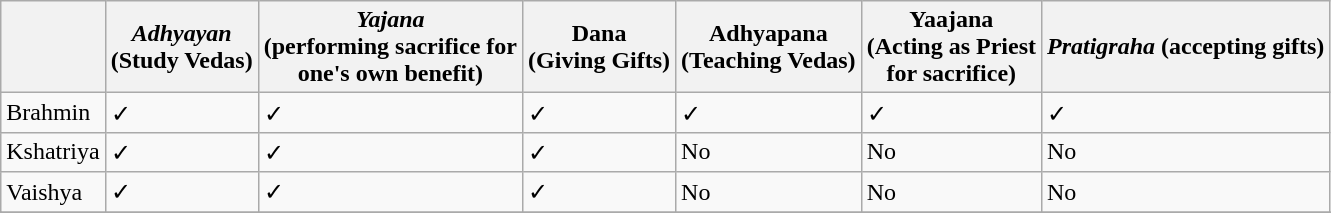<table class="wikitable">
<tr>
<th></th>
<th><em>Adhyayan</em><br>(Study Vedas)</th>
<th><em>Yajana</em><br>(performing sacrifice for<br> one's own benefit)</th>
<th>Dana<br>(Giving Gifts)</th>
<th>Adhyapana<br>(Teaching Vedas)</th>
<th>Yaajana<br>(Acting as Priest<br>for sacrifice)</th>
<th><em>Pratigraha</em> (accepting gifts)</th>
</tr>
<tr>
<td>Brahmin</td>
<td>✓</td>
<td>✓</td>
<td>✓</td>
<td>✓</td>
<td>✓</td>
<td>✓</td>
</tr>
<tr>
<td>Kshatriya</td>
<td>✓</td>
<td>✓</td>
<td>✓</td>
<td>No</td>
<td>No</td>
<td>No</td>
</tr>
<tr>
<td>Vaishya</td>
<td>✓</td>
<td>✓</td>
<td>✓</td>
<td>No</td>
<td>No</td>
<td>No</td>
</tr>
<tr>
</tr>
<tr>
</tr>
</table>
